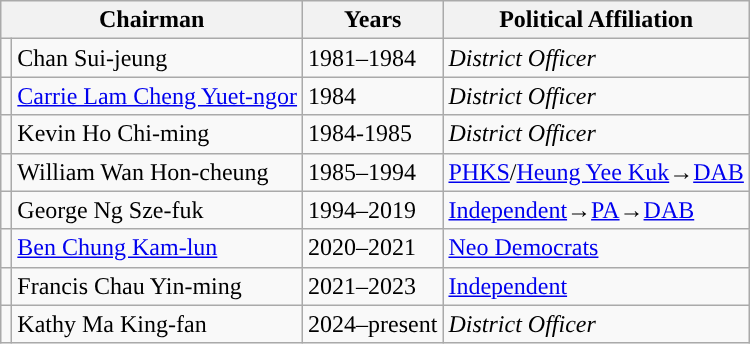<table class="wikitable">
<tr>
<th colspan=2>Chairman</th>
<th>Years</th>
<th>Political Affiliation</th>
</tr>
<tr>
<td style="color:inherit;background:"></td>
<td>Chan Sui-jeung</td>
<td>1981–1984</td>
<td><em>District Officer</em></td>
</tr>
<tr>
<td style="color:inherit;background:"></td>
<td><a href='#'>Carrie Lam Cheng Yuet-ngor</a></td>
<td>1984</td>
<td><em>District Officer</em></td>
</tr>
<tr>
<td style="color:inherit;background:"></td>
<td>Kevin Ho Chi-ming</td>
<td>1984-1985</td>
<td><em>District Officer</em></td>
</tr>
<tr>
<td style="color:inherit;background:"></td>
<td>William Wan Hon-cheung</td>
<td>1985–1994</td>
<td><a href='#'>PHKS</a>/<a href='#'>Heung Yee Kuk</a>→<a href='#'>DAB</a></td>
</tr>
<tr>
<td style="color:inherit;background:"></td>
<td>George Ng Sze-fuk</td>
<td>1994–2019</td>
<td><a href='#'>Independent</a>→<a href='#'>PA</a>→<a href='#'>DAB</a></td>
</tr>
<tr>
<td style="color:inherit;background:"></td>
<td><a href='#'>Ben Chung Kam-lun</a></td>
<td>2020–2021</td>
<td><a href='#'>Neo Democrats</a></td>
</tr>
<tr>
<td style="color:inherit;background: "></td>
<td>Francis Chau Yin-ming</td>
<td>2021–2023</td>
<td><a href='#'>Independent</a></td>
</tr>
<tr>
<td style="color:inherit;background:"></td>
<td>Kathy Ma King-fan</td>
<td>2024–present</td>
<td><em>District Officer</em></td>
</tr>
</table>
